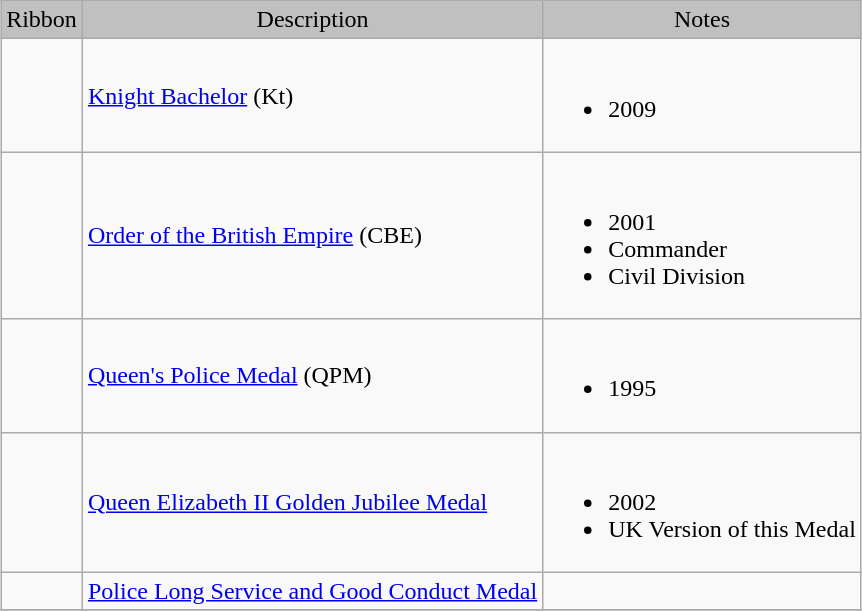<table class="wikitable" style="margin:1em auto;">
<tr style="background:silver;" align="center">
<td>Ribbon</td>
<td>Description</td>
<td>Notes</td>
</tr>
<tr>
<td></td>
<td><a href='#'>Knight Bachelor</a> (Kt)</td>
<td><br><ul><li>2009</li></ul></td>
</tr>
<tr>
<td></td>
<td><a href='#'>Order of the British Empire</a> (CBE)</td>
<td><br><ul><li>2001</li><li>Commander</li><li>Civil Division</li></ul></td>
</tr>
<tr>
<td></td>
<td><a href='#'>Queen's Police Medal</a> (QPM)</td>
<td><br><ul><li>1995</li></ul></td>
</tr>
<tr>
<td></td>
<td><a href='#'>Queen Elizabeth II Golden Jubilee Medal</a></td>
<td><br><ul><li>2002</li><li>UK Version of this Medal</li></ul></td>
</tr>
<tr>
<td></td>
<td><a href='#'>Police Long Service and Good Conduct Medal</a></td>
<td></td>
</tr>
<tr>
</tr>
</table>
